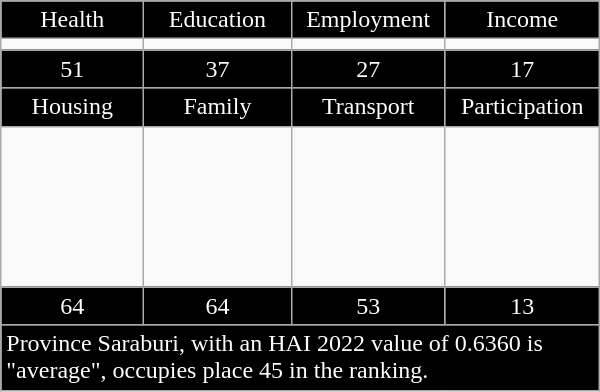<table class="wikitable floatright" style="width:400px;">
<tr>
<td style="text-align:center; width:100px; background:black; color:white;">Health</td>
<td style="text-align:center; width:100px; background:black; color:white;">Education</td>
<td style="text-align:center; width:100px; background:black; color:white;">Employment</td>
<td style="text-align:center; width:100px; background:black; color:white;">Income</td>
</tr>
<tr>
<td></td>
<td></td>
<td></td>
<td></td>
</tr>
<tr>
<td style="text-align:center; background:black; color:white;">51</td>
<td style="text-align:center; background:black; color:white;">37</td>
<td style="text-align:center; background:black; color:white;">27</td>
<td style="text-align:center; background:black; color:white;">17</td>
</tr>
<tr>
<td style="text-align:center; background:black; color:white;">Housing</td>
<td style="text-align:center; background:black; color:white;">Family</td>
<td style="text-align:center; background:black; color:white;">Transport</td>
<td style="text-align:center; background:black; color:white;">Participation</td>
</tr>
<tr>
<td style="height:100px;"></td>
<td></td>
<td></td>
<td></td>
</tr>
<tr>
<td style="text-align:center; background:black; color:white;">64</td>
<td style="text-align:center; background:black; color:white;">64</td>
<td style="text-align:center; background:black; color:white;">53</td>
<td style="text-align:center; background:black; color:white;">13</td>
</tr>
<tr>
<td colspan="4"; style="background:black; color:white;">Province Saraburi, with an HAI 2022 value of 0.6360 is "average", occupies place 45 in the ranking.</td>
</tr>
</table>
